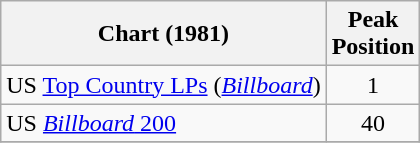<table class="wikitable">
<tr>
<th align="left">Chart (1981)</th>
<th align="left">Peak<br>Position</th>
</tr>
<tr>
<td align="left">US <a href='#'>Top Country LPs</a> (<em><a href='#'>Billboard</a></em>)</td>
<td align="center">1</td>
</tr>
<tr>
<td align="left">US <a href='#'><em>Billboard</em> 200</a></td>
<td align="center">40</td>
</tr>
<tr>
</tr>
</table>
